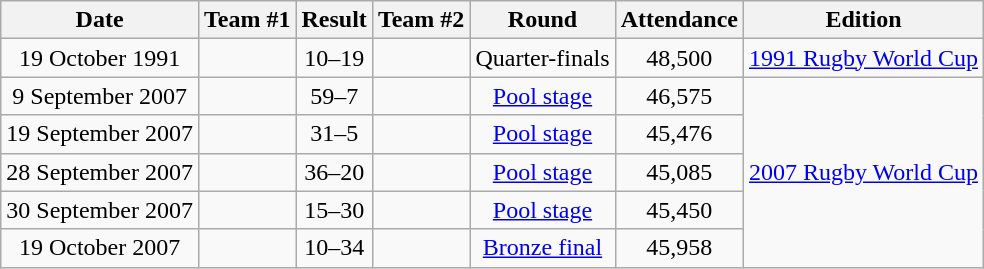<table class="wikitable plainrowheaders sortable" style="text-align:center">
<tr>
<th>Date</th>
<th>Team #1</th>
<th>Result</th>
<th>Team #2</th>
<th>Round</th>
<th>Attendance</th>
<th>Edition</th>
</tr>
<tr>
<td>19 October 1991</td>
<td></td>
<td>10–19</td>
<td></td>
<td>Quarter-finals</td>
<td>48,500</td>
<td><a href='#'>1991 Rugby World Cup</a></td>
</tr>
<tr>
<td>9 September 2007</td>
<td></td>
<td>59–7</td>
<td></td>
<td><a href='#'>Pool stage</a></td>
<td>46,575</td>
<td rowspan="5"><a href='#'>2007 Rugby World Cup</a></td>
</tr>
<tr>
<td>19 September 2007</td>
<td></td>
<td>31–5</td>
<td></td>
<td><a href='#'>Pool stage</a></td>
<td>45,476</td>
</tr>
<tr>
<td>28 September 2007</td>
<td></td>
<td>36–20</td>
<td></td>
<td><a href='#'>Pool stage</a></td>
<td>45,085</td>
</tr>
<tr>
<td>30 September 2007</td>
<td></td>
<td>15–30</td>
<td></td>
<td><a href='#'>Pool stage</a></td>
<td>45,450</td>
</tr>
<tr>
<td>19 October 2007</td>
<td></td>
<td>10–34</td>
<td></td>
<td><a href='#'>Bronze final</a></td>
<td>45,958</td>
</tr>
</table>
